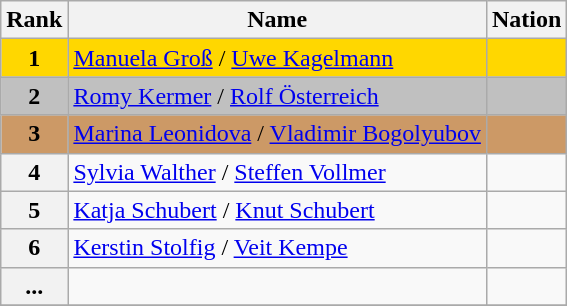<table class="wikitable">
<tr>
<th>Rank</th>
<th>Name</th>
<th>Nation</th>
</tr>
<tr bgcolor="gold">
<td align="center"><strong>1</strong></td>
<td><a href='#'>Manuela Groß</a> / <a href='#'>Uwe Kagelmann</a></td>
<td></td>
</tr>
<tr bgcolor="silver">
<td align="center"><strong>2</strong></td>
<td><a href='#'>Romy Kermer</a> / <a href='#'>Rolf Österreich </a></td>
<td></td>
</tr>
<tr bgcolor="cc9966">
<td align="center"><strong>3</strong></td>
<td><a href='#'>Marina Leonidova</a> / <a href='#'>Vladimir Bogolyubov</a></td>
<td></td>
</tr>
<tr>
<th>4</th>
<td><a href='#'>Sylvia Walther</a> / <a href='#'>Steffen Vollmer</a></td>
<td></td>
</tr>
<tr>
<th>5</th>
<td><a href='#'>Katja Schubert</a>  / <a href='#'>Knut Schubert</a></td>
<td></td>
</tr>
<tr>
<th>6</th>
<td><a href='#'>Kerstin Stolfig</a> / <a href='#'>Veit Kempe</a></td>
<td></td>
</tr>
<tr>
<th>...</th>
<td></td>
<td></td>
</tr>
<tr>
</tr>
</table>
